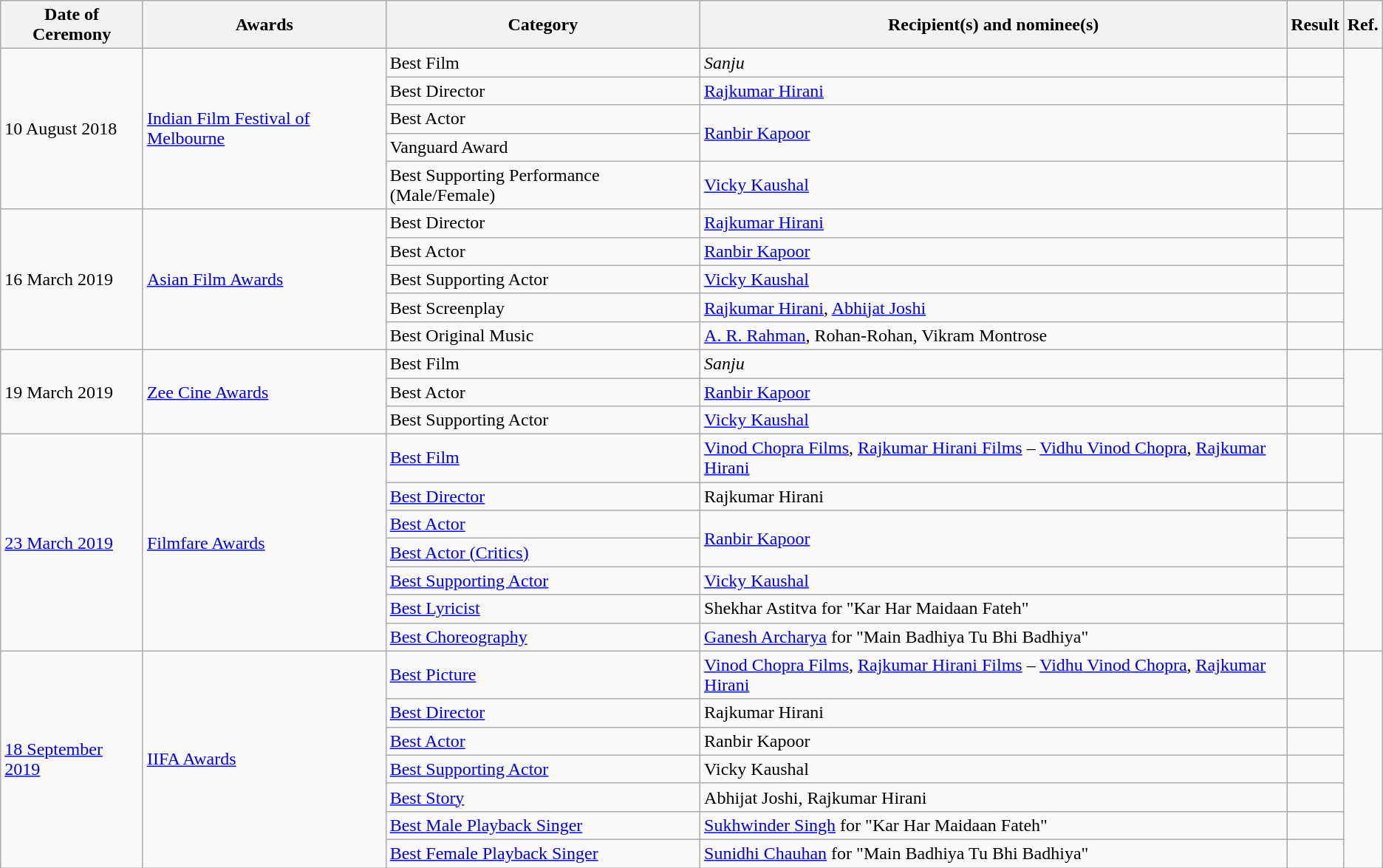<table class="wikitable sortable">
<tr>
<th>Date of Ceremony</th>
<th>Awards</th>
<th>Category</th>
<th>Recipient(s) and nominee(s)</th>
<th>Result</th>
<th>Ref.</th>
</tr>
<tr>
<td rowspan="5">10 August 2018</td>
<td rowspan="5"><a href='#'>Indian Film Festival of Melbourne</a></td>
<td>Best Film</td>
<td><em>Sanju</em></td>
<td></td>
<td rowspan="5"></td>
</tr>
<tr>
<td>Best Director</td>
<td><a href='#'>Rajkumar Hirani</a></td>
<td></td>
</tr>
<tr>
<td>Best Actor</td>
<td rowspan="2"><a href='#'>Ranbir Kapoor</a></td>
<td></td>
</tr>
<tr>
<td>Vanguard Award</td>
<td></td>
</tr>
<tr>
<td>Best Supporting Performance (Male/Female)</td>
<td><a href='#'>Vicky Kaushal</a></td>
<td></td>
</tr>
<tr>
<td rowspan="5">16 March 2019</td>
<td rowspan="5"><a href='#'>Asian Film Awards</a></td>
<td>Best Director</td>
<td><a href='#'>Rajkumar Hirani</a></td>
<td></td>
<td rowspan="5"></td>
</tr>
<tr>
<td>Best Actor</td>
<td><a href='#'>Ranbir Kapoor</a></td>
<td></td>
</tr>
<tr>
<td>Best Supporting Actor</td>
<td><a href='#'>Vicky Kaushal</a></td>
<td></td>
</tr>
<tr>
<td>Best Screenplay</td>
<td><a href='#'>Rajkumar Hirani</a>, <a href='#'>Abhijat Joshi</a></td>
<td></td>
</tr>
<tr>
<td>Best Original Music</td>
<td><a href='#'>A. R. Rahman</a>, Rohan-Rohan, Vikram Montrose</td>
<td></td>
</tr>
<tr>
<td rowspan="3">19 March 2019</td>
<td rowspan="3"><a href='#'>Zee Cine Awards</a></td>
<td>Best Film</td>
<td><em>Sanju</em></td>
<td></td>
<td rowspan="3"></td>
</tr>
<tr>
<td>Best Actor</td>
<td><a href='#'>Ranbir Kapoor</a></td>
<td></td>
</tr>
<tr>
<td>Best Supporting Actor</td>
<td><a href='#'>Vicky Kaushal</a></td>
<td></td>
</tr>
<tr>
<td rowspan="7"><a href='#'>23 March 2019</a></td>
<td rowspan="7"><a href='#'>Filmfare Awards</a></td>
<td><a href='#'>Best Film</a></td>
<td><a href='#'>Vinod Chopra Films</a>, <a href='#'>Rajkumar Hirani Films</a> – <a href='#'>Vidhu Vinod Chopra</a>, <a href='#'>Rajkumar Hirani</a></td>
<td></td>
<td rowspan="7"></td>
</tr>
<tr>
<td><a href='#'>Best Director</a></td>
<td>Rajkumar Hirani</td>
<td></td>
</tr>
<tr>
<td><a href='#'>Best Actor</a></td>
<td rowspan="2"><a href='#'>Ranbir Kapoor</a></td>
<td></td>
</tr>
<tr>
<td><a href='#'>Best Actor (Critics)</a></td>
<td></td>
</tr>
<tr>
<td><a href='#'>Best Supporting Actor</a></td>
<td><a href='#'>Vicky Kaushal</a></td>
<td></td>
</tr>
<tr>
<td><a href='#'>Best Lyricist</a></td>
<td>Shekhar Astitva for "Kar Har Maidaan Fateh"</td>
<td></td>
</tr>
<tr>
<td><a href='#'>Best Choreography</a></td>
<td><a href='#'>Ganesh Archarya</a> for "Main Badhiya Tu Bhi Badhiya"</td>
<td></td>
</tr>
<tr>
<td rowspan="7"><a href='#'>18 September 2019</a></td>
<td rowspan="7"><a href='#'>IIFA Awards</a></td>
<td><a href='#'>Best Picture</a></td>
<td><a href='#'>Vinod Chopra Films</a>, <a href='#'>Rajkumar Hirani Films</a> – <a href='#'>Vidhu Vinod Chopra</a>, <a href='#'>Rajkumar Hirani</a></td>
<td></td>
<td rowspan="7"></td>
</tr>
<tr>
<td><a href='#'>Best Director</a></td>
<td>Rajkumar Hirani</td>
<td></td>
</tr>
<tr>
<td><a href='#'>Best Actor</a></td>
<td>Ranbir Kapoor</td>
<td></td>
</tr>
<tr>
<td><a href='#'>Best Supporting Actor</a></td>
<td>Vicky Kaushal</td>
<td></td>
</tr>
<tr>
<td><a href='#'>Best Story</a></td>
<td>Abhijat Joshi, Rajkumar Hirani</td>
<td></td>
</tr>
<tr>
<td><a href='#'>Best Male Playback Singer</a></td>
<td><a href='#'>Sukhwinder Singh</a> for "Kar Har Maidaan Fateh"</td>
<td></td>
</tr>
<tr>
<td><a href='#'>Best Female Playback Singer</a></td>
<td><a href='#'>Sunidhi Chauhan</a> for "Main Badhiya Tu Bhi Badhiya"</td>
<td></td>
</tr>
</table>
